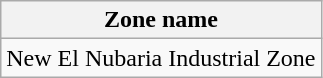<table class="wikitable">
<tr>
<th>Zone name</th>
</tr>
<tr>
<td rowspan="1">New El Nubaria Industrial Zone</td>
</tr>
</table>
